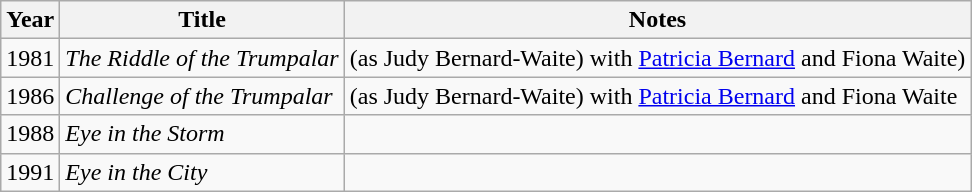<table class="wikitable">
<tr>
<th>Year</th>
<th>Title</th>
<th>Notes</th>
</tr>
<tr>
<td>1981</td>
<td><em>The Riddle of the Trumpalar</em></td>
<td>(as Judy Bernard-Waite) with <a href='#'>Patricia Bernard</a> and Fiona Waite)</td>
</tr>
<tr>
<td>1986</td>
<td><em>Challenge of the Trumpalar</em></td>
<td>(as Judy Bernard-Waite) with <a href='#'>Patricia Bernard</a> and Fiona Waite</td>
</tr>
<tr>
<td>1988</td>
<td><em>Eye in the Storm</em></td>
<td></td>
</tr>
<tr>
<td>1991</td>
<td><em>Eye in the City</em></td>
<td></td>
</tr>
</table>
